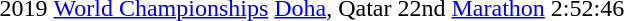<table>
<tr>
<td>2019</td>
<td><a href='#'>World Championships</a></td>
<td><a href='#'>Doha</a>, Qatar</td>
<td>22nd</td>
<td><a href='#'>Marathon</a></td>
<td>2:52:46</td>
<td></td>
</tr>
</table>
